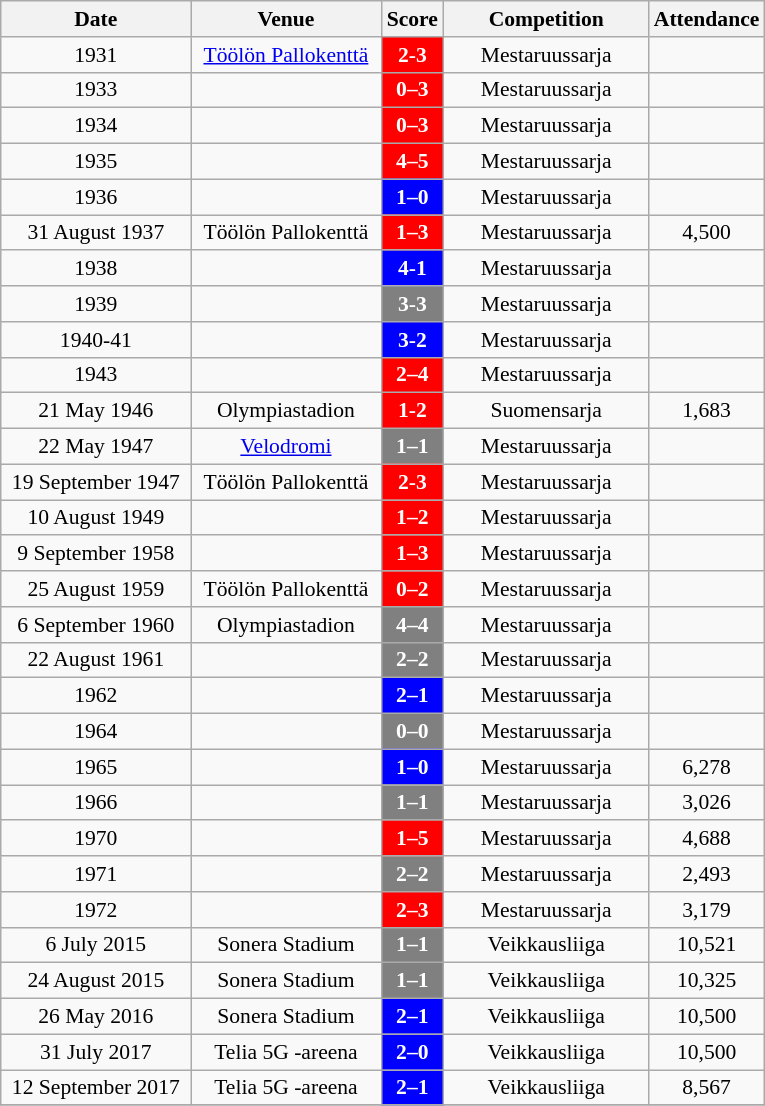<table class="wikitable" style="font-size:90%; text-align: center">
<tr>
<th width=120>Date</th>
<th width=120>Venue</th>
<th width=35>Score</th>
<th width=130>Competition</th>
<th width=55>Attendance</th>
</tr>
<tr>
<td>1931</td>
<td><a href='#'>Töölön Pallokenttä</a></td>
<td style="background:red; text-align:center;color:white;"><strong>2-3</strong></td>
<td>Mestaruussarja</td>
<td style="text-align:center;"></td>
</tr>
<tr>
<td>1933</td>
<td></td>
<td style="background:red; text-align:center;color:white;"><strong>0–3</strong></td>
<td>Mestaruussarja</td>
<td style="text-align:center;"></td>
</tr>
<tr>
<td>1934</td>
<td></td>
<td style="background:red; text-align:center;color:white;"><strong>0–3</strong></td>
<td>Mestaruussarja</td>
<td style="text-align:center;"></td>
</tr>
<tr>
<td>1935</td>
<td></td>
<td style="background:red; text-align:center;color:white;"><strong>4–5</strong></td>
<td>Mestaruussarja</td>
<td style="text-align:center;"></td>
</tr>
<tr>
<td>1936</td>
<td></td>
<td style="background:blue; text-align:center;color:white;"><strong>1–0</strong></td>
<td>Mestaruussarja</td>
<td style="text-align:center;"></td>
</tr>
<tr>
<td>31 August 1937</td>
<td>Töölön Pallokenttä</td>
<td style="background:red; text-align:center;color:white;"><strong>1–3</strong></td>
<td>Mestaruussarja</td>
<td style="text-align:center;">4,500</td>
</tr>
<tr>
<td>1938</td>
<td></td>
<td style="background:blue; text-align:center;color:white;"><strong>4-1</strong></td>
<td>Mestaruussarja</td>
<td style="text-align:center;"></td>
</tr>
<tr>
<td>1939</td>
<td></td>
<td style="background:gray; text-align:center;color:white;"><strong>3-3</strong></td>
<td>Mestaruussarja</td>
<td style="text-align:center;"></td>
</tr>
<tr>
<td>1940-41</td>
<td></td>
<td style="background:blue; text-align:center;color:white;"><strong>3-2</strong></td>
<td>Mestaruussarja</td>
<td style="text-align:center;"></td>
</tr>
<tr>
<td>1943</td>
<td></td>
<td style="background:red; text-align:center;color:white;"><strong>2–4</strong></td>
<td>Mestaruussarja</td>
<td style="text-align:center;"></td>
</tr>
<tr>
<td>21 May 1946</td>
<td>Olympiastadion</td>
<td style="background:red; text-align:center;color:white;"><strong>1-2</strong></td>
<td>Suomensarja</td>
<td style="text-align:center;">1,683</td>
</tr>
<tr>
<td>22 May 1947</td>
<td><a href='#'>Velodromi</a></td>
<td style="text-align:center;background:gray;color:white;"><strong>1–1</strong></td>
<td>Mestaruussarja</td>
<td style="text-align:center;"></td>
</tr>
<tr>
<td>19 September 1947</td>
<td>Töölön Pallokenttä</td>
<td style="background:red; text-align:center;color:white;"><strong>2-3</strong></td>
<td>Mestaruussarja</td>
<td style="text-align:center;"></td>
</tr>
<tr>
<td>10 August 1949</td>
<td></td>
<td style="background:red; text-align:center;color:white;"><strong>1–2</strong></td>
<td>Mestaruussarja</td>
<td style="text-align:center;"></td>
</tr>
<tr>
<td>9 September 1958</td>
<td></td>
<td style="background:red; text-align:center;color:white;"><strong>1–3</strong></td>
<td>Mestaruussarja</td>
<td style="text-align:center;"></td>
</tr>
<tr>
<td>25 August 1959</td>
<td>Töölön Pallokenttä</td>
<td style="text-align:center;background:red;color:white;"><strong>0–2</strong></td>
<td>Mestaruussarja</td>
<td style="text-align:center;"></td>
</tr>
<tr>
<td>6 September 1960</td>
<td>Olympiastadion</td>
<td style="background:gray; text-align:center;color:white;"><strong>4–4</strong></td>
<td>Mestaruussarja</td>
<td style="text-align:center;"></td>
</tr>
<tr>
<td>22 August 1961</td>
<td></td>
<td style="background:gray; text-align:center;color:white;"><strong>2–2</strong></td>
<td>Mestaruussarja</td>
<td style="text-align:center;"></td>
</tr>
<tr>
<td>1962</td>
<td></td>
<td style="background:blue; text-align:center;color:white;"><strong>2–1</strong></td>
<td>Mestaruussarja</td>
<td style="text-align:center;"></td>
</tr>
<tr>
<td>1964</td>
<td></td>
<td style="background:gray; text-align:center;color:white;"><strong>0–0</strong></td>
<td>Mestaruussarja</td>
<td style="text-align:center;"></td>
</tr>
<tr>
<td>1965</td>
<td></td>
<td style="text-align:center;background:blue;color:white;"><strong>1–0</strong></td>
<td>Mestaruussarja</td>
<td style="text-align:center;">6,278</td>
</tr>
<tr>
<td>1966</td>
<td></td>
<td style="background:gray; text-align:center;color:white;"><strong>1–1</strong></td>
<td>Mestaruussarja</td>
<td style="text-align:center;">3,026</td>
</tr>
<tr>
<td>1970</td>
<td></td>
<td style="background:red; text-align:center;color:white;"><strong>1–5</strong></td>
<td>Mestaruussarja</td>
<td style="text-align:center;">4,688</td>
</tr>
<tr>
<td>1971</td>
<td></td>
<td style="background:gray; text-align:center;color:white;"><strong>2–2</strong></td>
<td>Mestaruussarja</td>
<td style="text-align:center;">2,493</td>
</tr>
<tr>
<td>1972</td>
<td></td>
<td style="background:red; text-align:center;color:white;"><strong>2–3</strong></td>
<td>Mestaruussarja</td>
<td style="text-align:center;">3,179</td>
</tr>
<tr>
<td>6 July 2015</td>
<td>Sonera Stadium</td>
<td style="background:gray; text-align:center;color:white;"><strong>1–1</strong></td>
<td>Veikkausliiga</td>
<td style="text-align:center;">10,521</td>
</tr>
<tr>
<td>24 August 2015</td>
<td>Sonera Stadium</td>
<td style="background:gray; text-align:center;color:white;"><strong>1–1</strong></td>
<td>Veikkausliiga</td>
<td style="text-align:center;">10,325</td>
</tr>
<tr>
<td>26 May 2016</td>
<td>Sonera Stadium</td>
<td style="text-align:center;background:blue;color:white;"><strong>2–1</strong></td>
<td>Veikkausliiga</td>
<td style="text-align:center;">10,500</td>
</tr>
<tr>
<td>31 July 2017</td>
<td>Telia 5G -areena</td>
<td style="text-align:center;background:blue;color:white;"><strong>2–0</strong></td>
<td>Veikkausliiga</td>
<td style="text-align:center;">10,500</td>
</tr>
<tr>
<td>12 September 2017</td>
<td>Telia 5G -areena</td>
<td style="text-align:center;background:blue;color:white;"><strong>2–1</strong></td>
<td>Veikkausliiga</td>
<td style="text-align:center;">8,567</td>
</tr>
<tr>
</tr>
</table>
